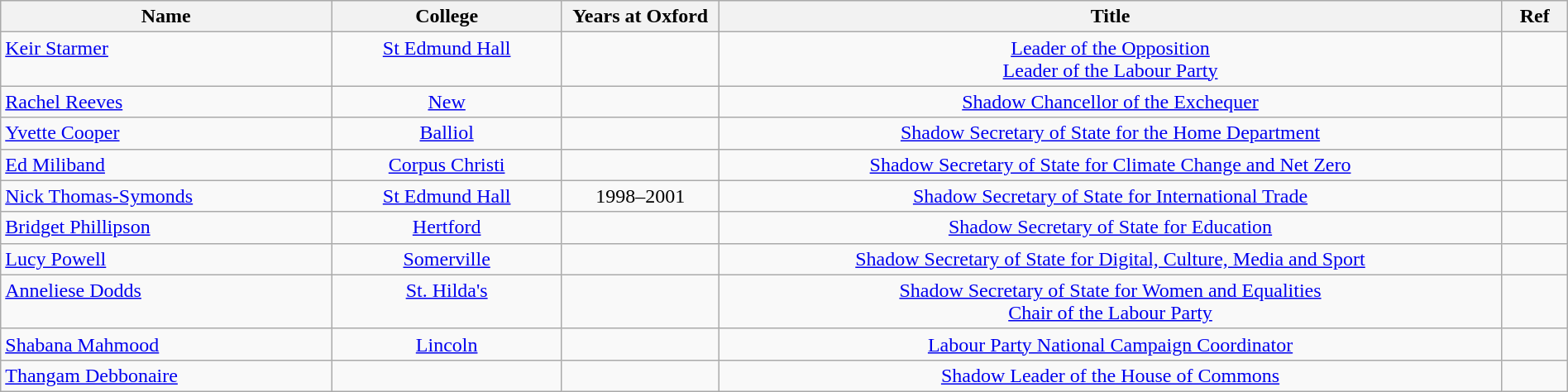<table class="wikitable sortable" style="width:100%">
<tr>
<th width="*">Name</th>
<th width="*">College</th>
<th width="10%">Years at Oxford</th>
<th width="50%">Title</th>
<th width="*">Ref</th>
</tr>
<tr valign="top">
<td><a href='#'>Keir Starmer</a></td>
<td align="center"><a href='#'>St Edmund Hall</a></td>
<td align="center"></td>
<td align="center"><a href='#'>Leader of the Opposition</a><br><a href='#'>Leader of the Labour Party</a></td>
<td align="center"></td>
</tr>
<tr valign="top">
<td><a href='#'>Rachel Reeves</a></td>
<td align="center"><a href='#'>New</a></td>
<td align="center"></td>
<td align="center"><a href='#'>Shadow Chancellor of the Exchequer</a></td>
<td align="center"></td>
</tr>
<tr valign="top">
<td><a href='#'>Yvette Cooper</a></td>
<td align="center"><a href='#'>Balliol</a></td>
<td align="center"></td>
<td align="center"><a href='#'>Shadow Secretary of State for the Home Department</a></td>
<td align="center"></td>
</tr>
<tr valign="top">
<td><a href='#'>Ed Miliband</a></td>
<td align="center"><a href='#'>Corpus Christi</a></td>
<td align="center"></td>
<td align="center"><a href='#'>Shadow Secretary of State for Climate Change and Net Zero</a></td>
<td align="center"></td>
</tr>
<tr valign="top">
<td><a href='#'>Nick Thomas-Symonds</a></td>
<td align="center"><a href='#'>St Edmund Hall</a></td>
<td align="center">1998–2001</td>
<td align="center"><a href='#'>Shadow Secretary of State for International Trade</a></td>
<td align="center"></td>
</tr>
<tr valign="top">
<td><a href='#'>Bridget Phillipson</a></td>
<td align="center"><a href='#'>Hertford</a></td>
<td align="center"></td>
<td align="center"><a href='#'>Shadow Secretary of State for Education</a></td>
<td align="center"></td>
</tr>
<tr valign="top">
<td><a href='#'>Lucy Powell</a></td>
<td align="center"><a href='#'>Somerville</a></td>
<td align="center"></td>
<td align="center"><a href='#'>Shadow Secretary of State for Digital, Culture, Media and Sport</a></td>
<td align="center"></td>
</tr>
<tr valign="top">
<td><a href='#'>Anneliese Dodds</a></td>
<td align="center"><a href='#'>St. Hilda's</a></td>
<td align="center"></td>
<td align="center"><a href='#'>Shadow Secretary of State for Women and Equalities</a><br><a href='#'>Chair of the Labour Party</a></td>
<td align="center"></td>
</tr>
<tr valign="top">
<td><a href='#'>Shabana Mahmood</a></td>
<td align="center"><a href='#'>Lincoln</a></td>
<td align="center"></td>
<td align="center"><a href='#'>Labour Party National Campaign Coordinator</a></td>
<td align="center"></td>
</tr>
<tr valign="top">
<td><a href='#'>Thangam Debbonaire</a></td>
<td align="center"></td>
<td align="center"></td>
<td align="center"><a href='#'>Shadow Leader of the House of Commons</a></td>
<td align="center"></td>
</tr>
</table>
